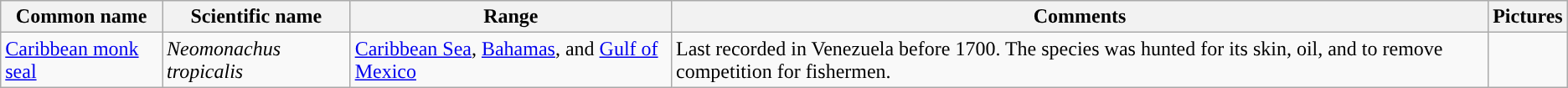<table class="wikitable">
<tr>
<th>Common name</th>
<th>Scientific name</th>
<th>Range</th>
<th class="unsortable">Comments</th>
<th>Pictures</th>
</tr>
<tr>
<td><a href='#'>Caribbean monk seal</a></td>
<td><em>Neomonachus tropicalis</em></td>
<td><a href='#'>Caribbean Sea</a>, <a href='#'>Bahamas</a>, and <a href='#'>Gulf of Mexico</a></td>
<td>Last recorded in Venezuela before 1700. The species was hunted for its skin, oil, and to remove competition for fishermen.</td>
<td></td>
</tr>
</table>
